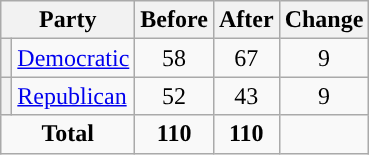<table class="wikitable" style="text-align:center;">
<tr>
<th colspan="2">Party</th>
<th>Before</th>
<th>After</th>
<th>Change</th>
</tr>
<tr>
<th style="background-color:"></th>
<td style="text-align:left;"><a href='#'>Democratic</a></td>
<td>58</td>
<td>67</td>
<td> 9</td>
</tr>
<tr>
<th style="background-color:"></th>
<td style="text-align:left;"><a href='#'>Republican</a></td>
<td>52</td>
<td>43</td>
<td> 9</td>
</tr>
<tr>
<td colspan="2"><strong>Total</strong></td>
<td><strong>110</strong></td>
<td><strong>110</strong></td>
<td></td>
</tr>
</table>
